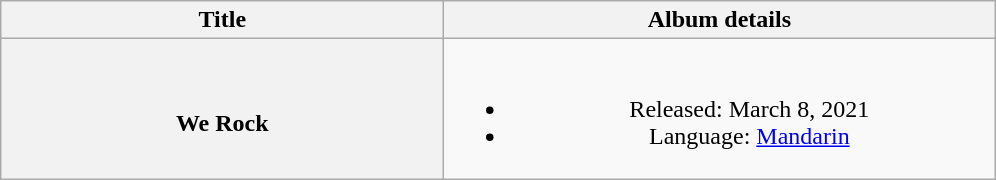<table class="wikitable plainrowheaders" style="text-align:center;">
<tr>
<th scope="col" style="width:18em;">Title</th>
<th scope="col" style="width:360px;">Album details</th>
</tr>
<tr>
<th rowspan="1" scope="row"><br>We Rock</th>
<td><br><ul><li>Released: March 8, 2021</li><li>Language: <a href='#'>Mandarin</a></li></ul></td>
</tr>
</table>
